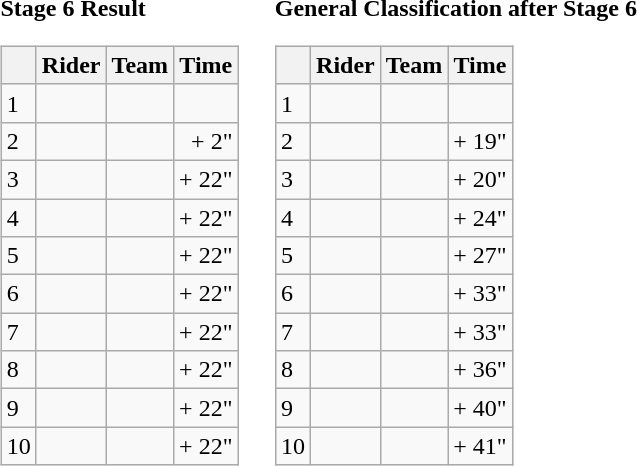<table>
<tr>
<td><strong>Stage 6 Result</strong><br><table class="wikitable">
<tr>
<th></th>
<th>Rider</th>
<th>Team</th>
<th>Time</th>
</tr>
<tr>
<td>1</td>
<td></td>
<td></td>
<td align="right"></td>
</tr>
<tr>
<td>2</td>
<td></td>
<td></td>
<td align="right">+ 2"</td>
</tr>
<tr>
<td>3</td>
<td></td>
<td></td>
<td align="right">+ 22"</td>
</tr>
<tr>
<td>4</td>
<td></td>
<td></td>
<td align="right">+ 22"</td>
</tr>
<tr>
<td>5</td>
<td></td>
<td></td>
<td align="right">+ 22"</td>
</tr>
<tr>
<td>6</td>
<td></td>
<td></td>
<td align="right">+ 22"</td>
</tr>
<tr>
<td>7</td>
<td> </td>
<td></td>
<td align="right">+ 22"</td>
</tr>
<tr>
<td>8</td>
<td></td>
<td></td>
<td align="right">+ 22"</td>
</tr>
<tr>
<td>9</td>
<td></td>
<td></td>
<td align="right">+ 22"</td>
</tr>
<tr>
<td>10</td>
<td></td>
<td></td>
<td align="right">+ 22"</td>
</tr>
</table>
</td>
<td></td>
<td><strong>General Classification after Stage 6</strong><br><table class="wikitable">
<tr>
<th></th>
<th>Rider</th>
<th>Team</th>
<th>Time</th>
</tr>
<tr>
<td>1</td>
<td> </td>
<td></td>
<td align="right"></td>
</tr>
<tr>
<td>2</td>
<td></td>
<td></td>
<td align="right">+ 19"</td>
</tr>
<tr>
<td>3</td>
<td></td>
<td></td>
<td align="right">+ 20"</td>
</tr>
<tr>
<td>4</td>
<td></td>
<td></td>
<td align="right">+ 24"</td>
</tr>
<tr>
<td>5</td>
<td></td>
<td></td>
<td align="right">+ 27"</td>
</tr>
<tr>
<td>6</td>
<td></td>
<td></td>
<td align="right">+ 33"</td>
</tr>
<tr>
<td>7</td>
<td></td>
<td></td>
<td align="right">+ 33"</td>
</tr>
<tr>
<td>8</td>
<td></td>
<td></td>
<td align="right">+ 36"</td>
</tr>
<tr>
<td>9</td>
<td></td>
<td></td>
<td align="right">+ 40"</td>
</tr>
<tr>
<td>10</td>
<td></td>
<td></td>
<td align="right">+ 41"</td>
</tr>
</table>
</td>
</tr>
</table>
